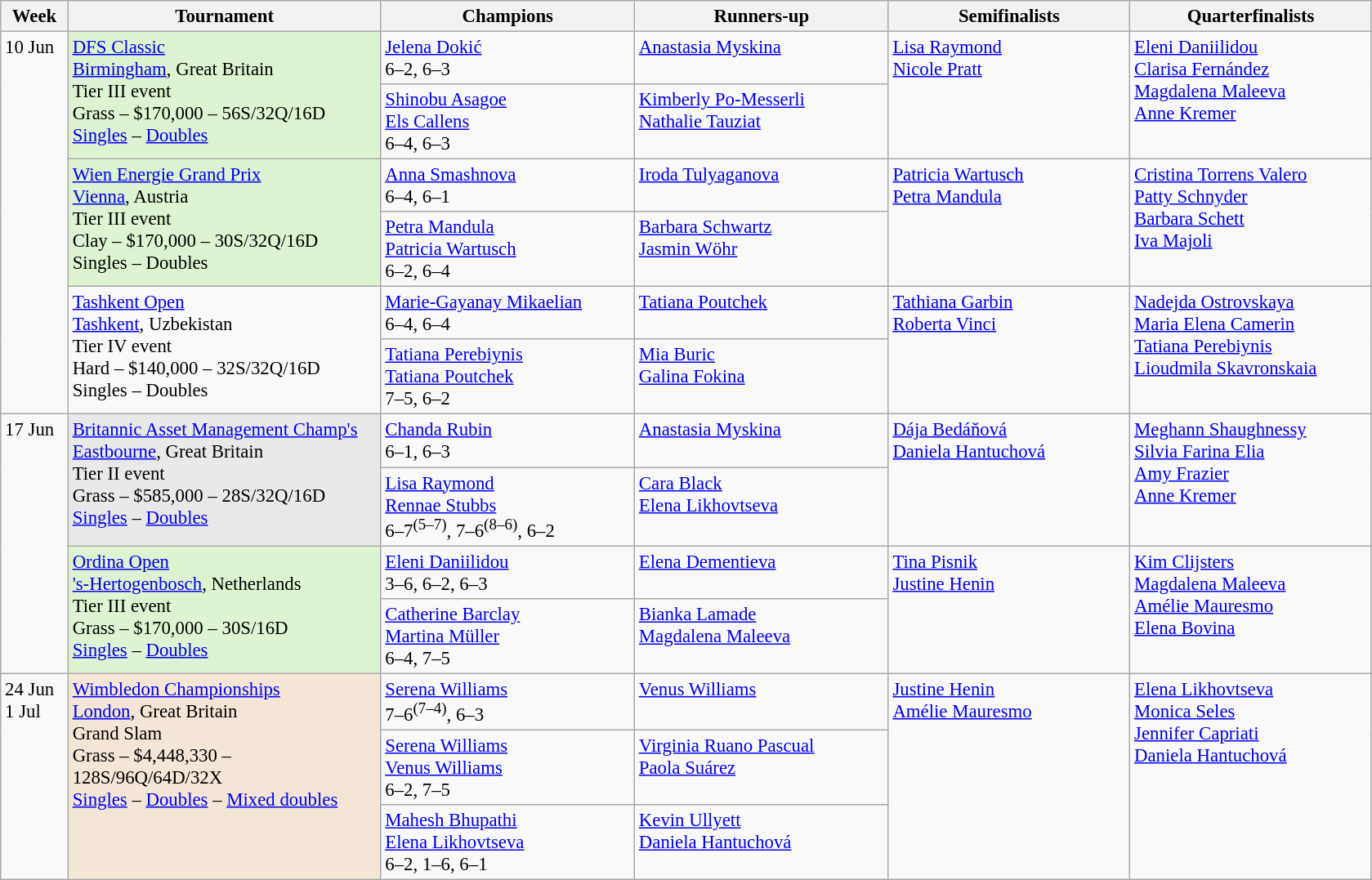<table class=wikitable style=font-size:95%>
<tr>
<th style="width:48px;">Week</th>
<th style="width:248px;">Tournament</th>
<th style="width:200px;">Champions</th>
<th style="width:200px;">Runners-up</th>
<th style="width:190px;">Semifinalists</th>
<th style="width:190px;">Quarterfinalists</th>
</tr>
<tr valign="top">
<td rowspan=6>10 Jun</td>
<td rowspan=2 bgcolor=#DDF3D1><a href='#'>DFS Classic</a><br> <a href='#'>Birmingham</a>, Great Britain <br>Tier III event <br> Grass – $170,000 – 56S/32Q/16D<br><a href='#'>Singles</a> – <a href='#'>Doubles</a></td>
<td> <a href='#'>Jelena Dokić</a> <br> 6–2, 6–3</td>
<td> <a href='#'>Anastasia Myskina</a></td>
<td rowspan=2> <a href='#'>Lisa Raymond</a><br> <a href='#'>Nicole Pratt</a></td>
<td rowspan=2> <a href='#'>Eleni Daniilidou</a>  <br>  <a href='#'>Clarisa Fernández</a> <br> <a href='#'>Magdalena Maleeva</a><br>   <a href='#'>Anne Kremer</a></td>
</tr>
<tr valign="top">
<td> <a href='#'>Shinobu Asagoe</a> <br>  <a href='#'>Els Callens</a><br>6–4, 6–3</td>
<td> <a href='#'>Kimberly Po-Messerli</a> <br>  <a href='#'>Nathalie Tauziat</a></td>
</tr>
<tr valign="top">
<td rowspan=2 bgcolor=#DDF3D1><a href='#'>Wien Energie Grand Prix</a><br> <a href='#'>Vienna</a>, Austria <br>Tier III event <br> Clay – $170,000 – 30S/32Q/16D<br>Singles – Doubles</td>
<td> <a href='#'>Anna Smashnova</a> <br> 6–4, 6–1</td>
<td> <a href='#'>Iroda Tulyaganova</a></td>
<td rowspan=2> <a href='#'>Patricia Wartusch</a><br> <a href='#'>Petra Mandula</a></td>
<td rowspan=2> <a href='#'>Cristina Torrens Valero</a>  <br>  <a href='#'>Patty Schnyder</a> <br> <a href='#'>Barbara Schett</a><br>   <a href='#'>Iva Majoli</a></td>
</tr>
<tr valign="top">
<td> <a href='#'>Petra Mandula</a> <br>  <a href='#'>Patricia Wartusch</a><br>6–2, 6–4</td>
<td> <a href='#'>Barbara Schwartz</a> <br>  <a href='#'>Jasmin Wöhr</a></td>
</tr>
<tr valign="top">
<td rowspan=2><a href='#'>Tashkent Open</a><br> <a href='#'>Tashkent</a>, Uzbekistan <br>Tier IV event <br> Hard – $140,000 – 32S/32Q/16D<br>Singles – Doubles</td>
<td> <a href='#'>Marie-Gayanay Mikaelian</a> <br> 6–4, 6–4</td>
<td> <a href='#'>Tatiana Poutchek</a></td>
<td rowspan=2> <a href='#'>Tathiana Garbin</a><br> <a href='#'>Roberta Vinci</a></td>
<td rowspan=2> <a href='#'>Nadejda Ostrovskaya</a>  <br>  <a href='#'>Maria Elena Camerin</a> <br> <a href='#'>Tatiana Perebiynis</a><br>   <a href='#'>Lioudmila Skavronskaia</a></td>
</tr>
<tr valign="top">
<td> <a href='#'>Tatiana Perebiynis</a> <br>  <a href='#'>Tatiana Poutchek</a><br>7–5, 6–2</td>
<td> <a href='#'>Mia Buric</a> <br>  <a href='#'>Galina Fokina</a></td>
</tr>
<tr valign="top">
<td rowspan=4>17 Jun</td>
<td rowspan=2 bgcolor=#E9E9E9><a href='#'>Britannic Asset Management Champ's</a><br> <a href='#'>Eastbourne</a>, Great Britain <br>Tier II event <br> Grass – $585,000 – 28S/32Q/16D<br> <a href='#'>Singles</a> – <a href='#'>Doubles</a></td>
<td> <a href='#'>Chanda Rubin</a> <br> 6–1, 6–3</td>
<td> <a href='#'>Anastasia Myskina</a></td>
<td rowspan=2> <a href='#'>Dája Bedáňová</a><br> <a href='#'>Daniela Hantuchová</a></td>
<td rowspan=2> <a href='#'>Meghann Shaughnessy</a>  <br>  <a href='#'>Silvia Farina Elia</a> <br> <a href='#'>Amy Frazier</a><br>   <a href='#'>Anne Kremer</a></td>
</tr>
<tr valign="top">
<td> <a href='#'>Lisa Raymond</a> <br>  <a href='#'>Rennae Stubbs</a><br>6–7<sup>(5–7)</sup>, 7–6<sup>(8–6)</sup>, 6–2</td>
<td> <a href='#'>Cara Black</a> <br>  <a href='#'>Elena Likhovtseva</a></td>
</tr>
<tr valign="top">
<td rowspan=2 bgcolor=#DDF3D1><a href='#'>Ordina Open</a><br> <a href='#'>'s-Hertogenbosch</a>, Netherlands <br>Tier III event <br> Grass – $170,000 – 30S/16D<br><a href='#'>Singles</a> – <a href='#'>Doubles</a></td>
<td> <a href='#'>Eleni Daniilidou</a> <br> 3–6, 6–2, 6–3</td>
<td> <a href='#'>Elena Dementieva</a></td>
<td rowspan=2> <a href='#'>Tina Pisnik</a><br> <a href='#'>Justine Henin</a></td>
<td rowspan=2> <a href='#'>Kim Clijsters</a>  <br>  <a href='#'>Magdalena Maleeva</a> <br> <a href='#'>Amélie Mauresmo</a><br>   <a href='#'>Elena Bovina</a></td>
</tr>
<tr valign="top">
<td> <a href='#'>Catherine Barclay</a> <br>  <a href='#'>Martina Müller</a><br>6–4, 7–5</td>
<td> <a href='#'>Bianka Lamade</a> <br>  <a href='#'>Magdalena Maleeva</a></td>
</tr>
<tr valign="top">
<td rowspan=3>24 Jun<br>1 Jul</td>
<td rowspan=3 bgcolor=#F3E6D7><a href='#'>Wimbledon Championships</a><br> <a href='#'>London</a>, Great Britain <br>Grand Slam<br> Grass – $4,448,330 – 128S/96Q/64D/32X<br><a href='#'>Singles</a> – <a href='#'>Doubles</a> – <a href='#'>Mixed doubles</a></td>
<td> <a href='#'>Serena Williams</a> <br> 7–6<sup>(7–4)</sup>, 6–3</td>
<td> <a href='#'>Venus Williams</a></td>
<td rowspan=3> <a href='#'>Justine Henin</a><br> <a href='#'>Amélie Mauresmo</a></td>
<td rowspan=3> <a href='#'>Elena Likhovtseva</a>  <br>  <a href='#'>Monica Seles</a> <br> <a href='#'>Jennifer Capriati</a><br>   <a href='#'>Daniela Hantuchová</a></td>
</tr>
<tr valign="top">
<td> <a href='#'>Serena Williams</a> <br>  <a href='#'>Venus Williams</a><br>6–2, 7–5</td>
<td> <a href='#'>Virginia Ruano Pascual</a> <br>  <a href='#'>Paola Suárez</a></td>
</tr>
<tr valign="top">
<td> <a href='#'>Mahesh Bhupathi</a> <br>  <a href='#'>Elena Likhovtseva</a><br>6–2, 1–6, 6–1</td>
<td> <a href='#'>Kevin Ullyett</a> <br>  <a href='#'>Daniela Hantuchová</a></td>
</tr>
</table>
